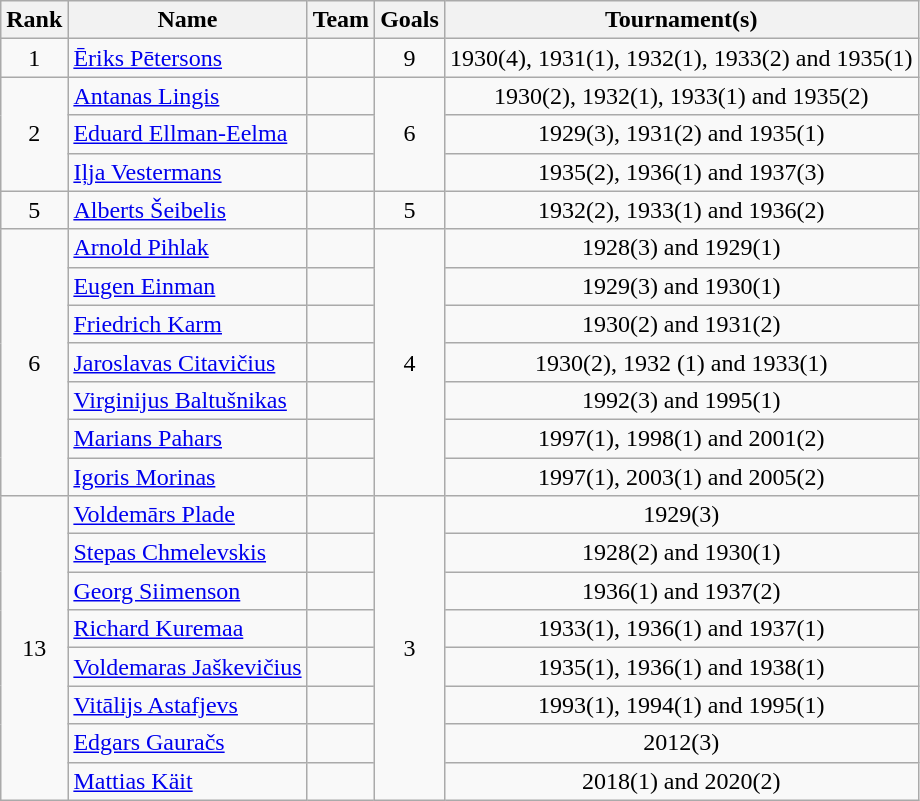<table class="wikitable" style="text-align: center;">
<tr>
<th>Rank</th>
<th>Name</th>
<th>Team</th>
<th>Goals</th>
<th>Tournament(s)</th>
</tr>
<tr>
<td>1</td>
<td align="left"><a href='#'>Ēriks Pētersons</a></td>
<td align="left"></td>
<td>9</td>
<td>1930(4), 1931(1), 1932(1), 1933(2) and 1935(1)</td>
</tr>
<tr>
<td rowspan="3">2</td>
<td align="left"><a href='#'>Antanas Lingis</a></td>
<td align="left"></td>
<td rowspan="3">6</td>
<td>1930(2), 1932(1), 1933(1) and 1935(2)</td>
</tr>
<tr>
<td align="left"><a href='#'>Eduard Ellman-Eelma</a></td>
<td align="left"></td>
<td>1929(3), 1931(2) and 1935(1)</td>
</tr>
<tr>
<td align="left"><a href='#'>Iļja Vestermans</a></td>
<td align="left"></td>
<td>1935(2), 1936(1) and 1937(3)</td>
</tr>
<tr>
<td>5</td>
<td align="left"><a href='#'>Alberts Šeibelis</a></td>
<td align="left"></td>
<td>5</td>
<td>1932(2), 1933(1) and 1936(2)</td>
</tr>
<tr>
<td rowspan="7">6</td>
<td align="left"><a href='#'>Arnold Pihlak</a></td>
<td align="left"></td>
<td rowspan="7">4</td>
<td>1928(3) and 1929(1)</td>
</tr>
<tr>
<td align="left"><a href='#'>Eugen Einman</a></td>
<td align="left"></td>
<td>1929(3) and 1930(1)</td>
</tr>
<tr>
<td align="left"><a href='#'>Friedrich Karm</a></td>
<td align="left"></td>
<td>1930(2) and 1931(2)</td>
</tr>
<tr>
<td align="left"><a href='#'>Jaroslavas Citavičius</a></td>
<td align="left"></td>
<td>1930(2), 1932 (1) and 1933(1)</td>
</tr>
<tr>
<td align="left"><a href='#'>Virginijus Baltušnikas</a></td>
<td align="left"></td>
<td>1992(3) and 1995(1)</td>
</tr>
<tr>
<td align="left"><a href='#'>Marians Pahars</a></td>
<td align="left"></td>
<td>1997(1), 1998(1) and 2001(2)</td>
</tr>
<tr>
<td align="left"><a href='#'>Igoris Morinas</a></td>
<td align="left"></td>
<td>1997(1), 2003(1) and 2005(2)</td>
</tr>
<tr>
<td rowspan="8">13</td>
<td align="left"><a href='#'>Voldemārs Plade</a></td>
<td align="left"></td>
<td rowspan="8">3</td>
<td>1929(3)</td>
</tr>
<tr>
<td align="left"><a href='#'>Stepas Chmelevskis</a></td>
<td align="left"></td>
<td>1928(2) and 1930(1)</td>
</tr>
<tr>
<td align="left"><a href='#'>Georg Siimenson</a></td>
<td align="left"></td>
<td>1936(1) and 1937(2)</td>
</tr>
<tr>
<td align="left"><a href='#'>Richard Kuremaa</a></td>
<td align="left"></td>
<td>1933(1), 1936(1) and 1937(1)</td>
</tr>
<tr>
<td align="left"><a href='#'>Voldemaras Jaškevičius</a></td>
<td align="left"></td>
<td>1935(1), 1936(1) and 1938(1)</td>
</tr>
<tr>
<td align="left"><a href='#'>Vitālijs Astafjevs</a></td>
<td align="left"></td>
<td>1993(1), 1994(1) and 1995(1)</td>
</tr>
<tr>
<td align="left"><a href='#'>Edgars Gauračs</a></td>
<td align="left"></td>
<td>2012(3)</td>
</tr>
<tr>
<td align="left"><a href='#'>Mattias Käit</a></td>
<td align="left"></td>
<td>2018(1) and 2020(2)</td>
</tr>
</table>
